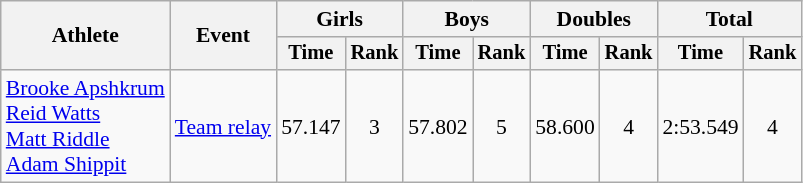<table class="wikitable" style="font-size:90%">
<tr>
<th rowspan="2">Athlete</th>
<th rowspan="2">Event</th>
<th colspan=2>Girls</th>
<th colspan=2>Boys</th>
<th colspan=2>Doubles</th>
<th colspan=2>Total</th>
</tr>
<tr style="font-size:95%">
<th>Time</th>
<th>Rank</th>
<th>Time</th>
<th>Rank</th>
<th>Time</th>
<th>Rank</th>
<th>Time</th>
<th>Rank</th>
</tr>
<tr align=center>
<td align=left><a href='#'>Brooke Apshkrum</a><br><a href='#'>Reid Watts</a><br><a href='#'>Matt Riddle</a><br><a href='#'>Adam Shippit</a></td>
<td align=left><a href='#'>Team relay</a></td>
<td>57.147</td>
<td>3</td>
<td>57.802</td>
<td>5</td>
<td>58.600</td>
<td>4</td>
<td>2:53.549</td>
<td>4</td>
</tr>
</table>
